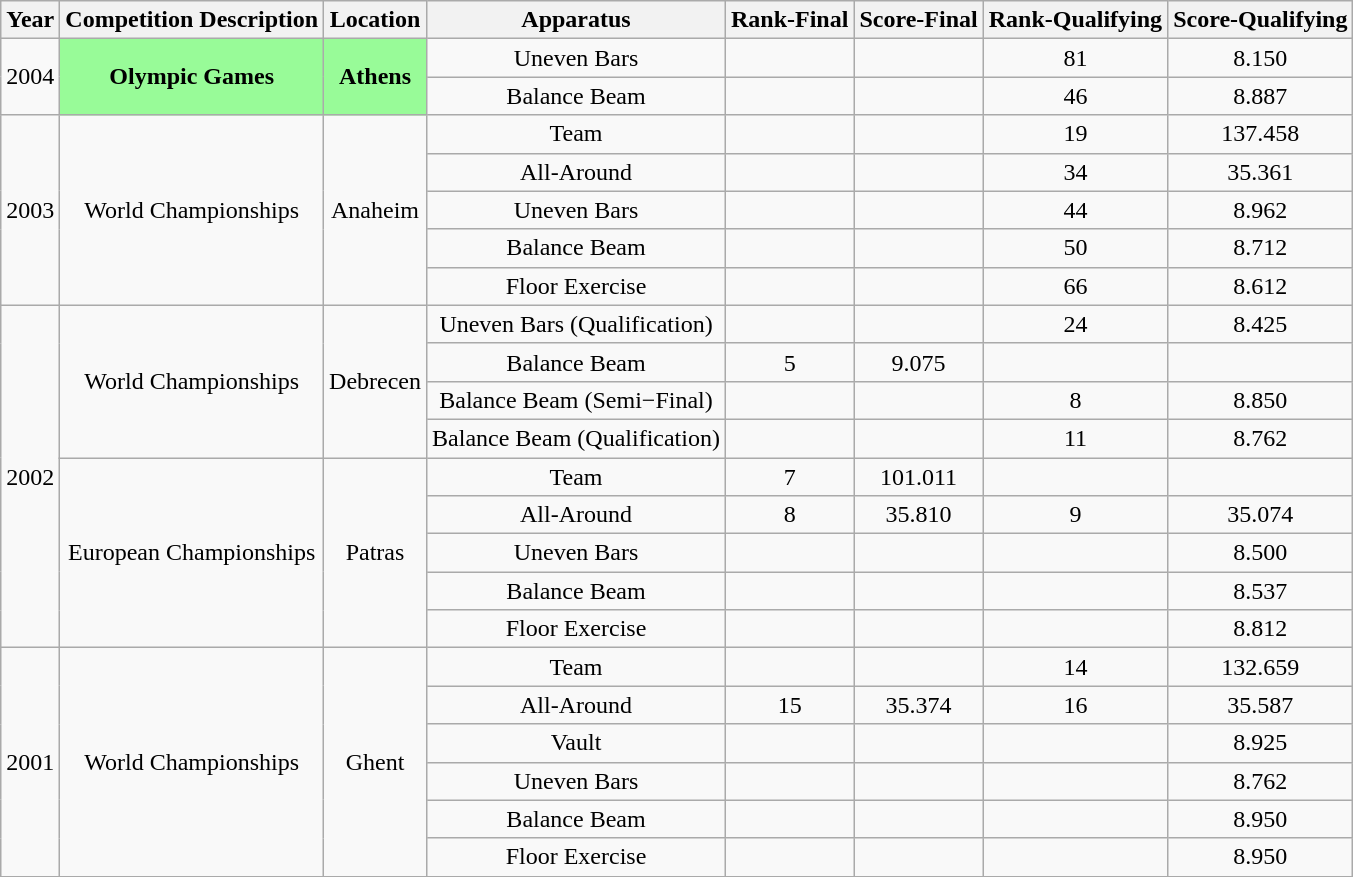<table class="wikitable" style="text-align:center">
<tr>
<th>Year</th>
<th>Competition Description</th>
<th>Location</th>
<th>Apparatus</th>
<th>Rank-Final</th>
<th>Score-Final</th>
<th>Rank-Qualifying</th>
<th>Score-Qualifying</th>
</tr>
<tr>
<td rowspan=2>2004</td>
<td bgcolor=98FB98 rowspan=2><strong>Olympic Games</strong></td>
<td bgcolor=98FB98 rowspan=2><strong>Athens</strong></td>
<td>Uneven Bars</td>
<td></td>
<td></td>
<td>81</td>
<td>8.150</td>
</tr>
<tr>
<td>Balance Beam</td>
<td></td>
<td></td>
<td>46</td>
<td>8.887</td>
</tr>
<tr>
<td rowspan=5>2003</td>
<td rowspan=5>World Championships</td>
<td rowspan=5>Anaheim</td>
<td>Team</td>
<td></td>
<td></td>
<td>19</td>
<td>137.458</td>
</tr>
<tr>
<td>All-Around</td>
<td></td>
<td></td>
<td>34</td>
<td>35.361</td>
</tr>
<tr>
<td>Uneven Bars</td>
<td></td>
<td></td>
<td>44</td>
<td>8.962</td>
</tr>
<tr>
<td>Balance Beam</td>
<td></td>
<td></td>
<td>50</td>
<td>8.712</td>
</tr>
<tr>
<td>Floor Exercise</td>
<td></td>
<td></td>
<td>66</td>
<td>8.612</td>
</tr>
<tr>
<td rowspan=9>2002</td>
<td rowspan=4>World Championships</td>
<td rowspan=4>Debrecen</td>
<td>Uneven Bars (Qualification)</td>
<td></td>
<td></td>
<td>24</td>
<td>8.425</td>
</tr>
<tr>
<td>Balance Beam</td>
<td>5</td>
<td>9.075</td>
<td></td>
<td></td>
</tr>
<tr>
<td>Balance Beam (Semi−Final)</td>
<td></td>
<td></td>
<td>8</td>
<td>8.850</td>
</tr>
<tr>
<td>Balance Beam (Qualification)</td>
<td></td>
<td></td>
<td>11</td>
<td>8.762</td>
</tr>
<tr>
<td rowspan=5>European Championships</td>
<td rowspan=5>Patras</td>
<td>Team</td>
<td>7</td>
<td>101.011</td>
<td></td>
<td></td>
</tr>
<tr>
<td>All-Around</td>
<td>8</td>
<td>35.810</td>
<td>9</td>
<td>35.074</td>
</tr>
<tr>
<td>Uneven Bars</td>
<td></td>
<td></td>
<td></td>
<td>8.500</td>
</tr>
<tr>
<td>Balance Beam</td>
<td></td>
<td></td>
<td></td>
<td>8.537</td>
</tr>
<tr>
<td>Floor Exercise</td>
<td></td>
<td></td>
<td></td>
<td>8.812</td>
</tr>
<tr>
<td rowspan=6>2001</td>
<td rowspan=6>World Championships</td>
<td rowspan=6>Ghent</td>
<td>Team</td>
<td></td>
<td></td>
<td>14</td>
<td>132.659</td>
</tr>
<tr>
<td>All-Around</td>
<td>15</td>
<td>35.374</td>
<td>16</td>
<td>35.587</td>
</tr>
<tr>
<td>Vault</td>
<td></td>
<td></td>
<td></td>
<td>8.925</td>
</tr>
<tr>
<td>Uneven Bars</td>
<td></td>
<td></td>
<td></td>
<td>8.762</td>
</tr>
<tr>
<td>Balance Beam</td>
<td></td>
<td></td>
<td></td>
<td>8.950</td>
</tr>
<tr>
<td>Floor Exercise</td>
<td></td>
<td></td>
<td></td>
<td>8.950</td>
</tr>
<tr>
</tr>
</table>
